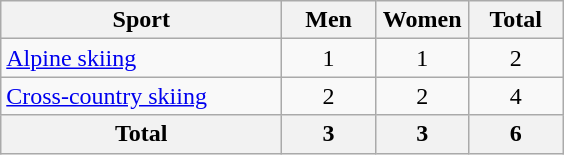<table class="wikitable sortable" style="text-align:center">
<tr>
<th width=180>Sport</th>
<th width=55>Men</th>
<th width=55>Women</th>
<th width=55>Total</th>
</tr>
<tr>
<td align=left><a href='#'>Alpine skiing</a></td>
<td>1</td>
<td>1</td>
<td>2</td>
</tr>
<tr>
<td align=left><a href='#'>Cross-country skiing</a></td>
<td>2</td>
<td>2</td>
<td>4</td>
</tr>
<tr>
<th>Total</th>
<th>3</th>
<th>3</th>
<th>6</th>
</tr>
</table>
